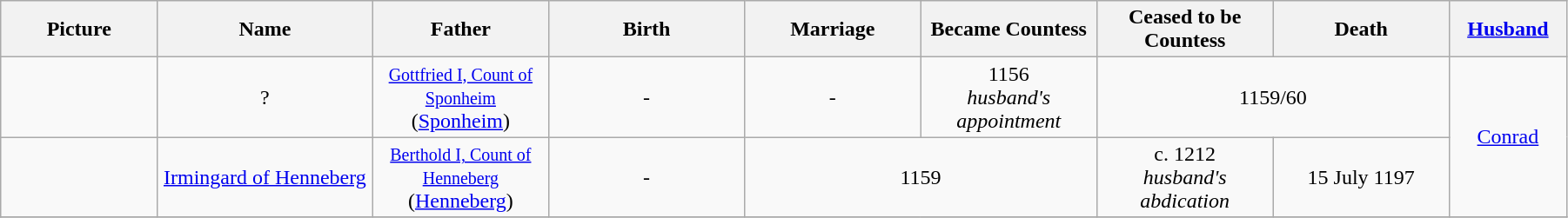<table width=95% class="wikitable">
<tr>
<th width = "8%">Picture</th>
<th width = "11%">Name</th>
<th width = "9%">Father</th>
<th width = "10%">Birth</th>
<th width = "9%">Marriage</th>
<th width = "9%">Became Countess</th>
<th width = "9%">Ceased to be Countess</th>
<th width = "9%">Death</th>
<th width = "6%"><a href='#'>Husband</a></th>
</tr>
<tr>
<td align="center"></td>
<td align="center">?</td>
<td align="center"><small><a href='#'>Gottfried I, Count of Sponheim</a></small><br>(<a href='#'>Sponheim</a>)</td>
<td align="center">-</td>
<td align="center">-</td>
<td align="center">1156<br><em>husband's appointment</em></td>
<td align="center" colspan="2">1159/60</td>
<td align="center" rowspan="2"><a href='#'>Conrad</a></td>
</tr>
<tr>
<td align="center"></td>
<td align="center"><a href='#'>Irmingard of Henneberg</a></td>
<td align="center"><small><a href='#'>Berthold I, Count of Henneberg</a></small><br>(<a href='#'>Henneberg</a>)</td>
<td align="center">-</td>
<td align="center" colspan="2">1159</td>
<td align="center">c. 1212<br><em>husband's abdication</em></td>
<td align="center">15 July 1197</td>
</tr>
<tr>
</tr>
</table>
